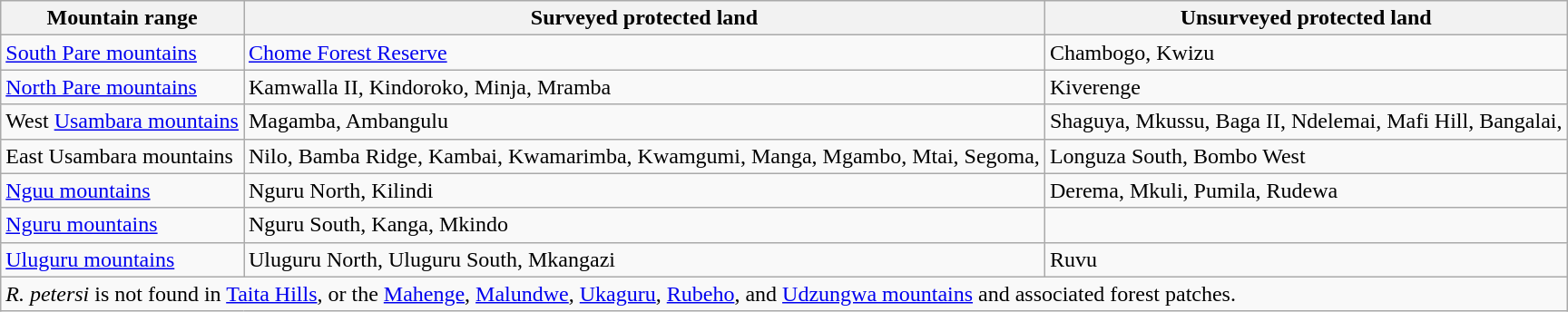<table class="wikitable">
<tr>
<th>Mountain range</th>
<th>Surveyed protected land</th>
<th>Unsurveyed protected land</th>
</tr>
<tr>
<td><a href='#'>South Pare mountains</a></td>
<td><a href='#'>Chome Forest Reserve</a></td>
<td>Chambogo, Kwizu</td>
</tr>
<tr>
<td><a href='#'>North Pare mountains</a></td>
<td>Kamwalla II, Kindoroko, Minja, Mramba</td>
<td>Kiverenge</td>
</tr>
<tr>
<td>West <a href='#'>Usambara mountains</a></td>
<td>Magamba, Ambangulu</td>
<td>Shaguya, Mkussu, Baga II, Ndelemai, Mafi Hill, Bangalai,</td>
</tr>
<tr>
<td>East Usambara mountains</td>
<td>Nilo, Bamba Ridge, Kambai, Kwamarimba, Kwamgumi, Manga, Mgambo, Mtai, Segoma,</td>
<td>Longuza South, Bombo West</td>
</tr>
<tr>
<td><a href='#'>Nguu mountains</a></td>
<td>Nguru North, Kilindi</td>
<td>Derema, Mkuli, Pumila, Rudewa</td>
</tr>
<tr>
<td><a href='#'>Nguru mountains</a></td>
<td>Nguru South, Kanga, Mkindo</td>
<td></td>
</tr>
<tr>
<td><a href='#'>Uluguru mountains</a></td>
<td>Uluguru North, Uluguru South, Mkangazi</td>
<td>Ruvu</td>
</tr>
<tr>
<td colspan="3"><em>R. petersi</em> is not found in <a href='#'>Taita Hills</a>, or the <a href='#'>Mahenge</a>, <a href='#'>Malundwe</a>, <a href='#'>Ukaguru</a>, <a href='#'>Rubeho</a>, and <a href='#'>Udzungwa mountains</a> and associated forest patches.</td>
</tr>
</table>
